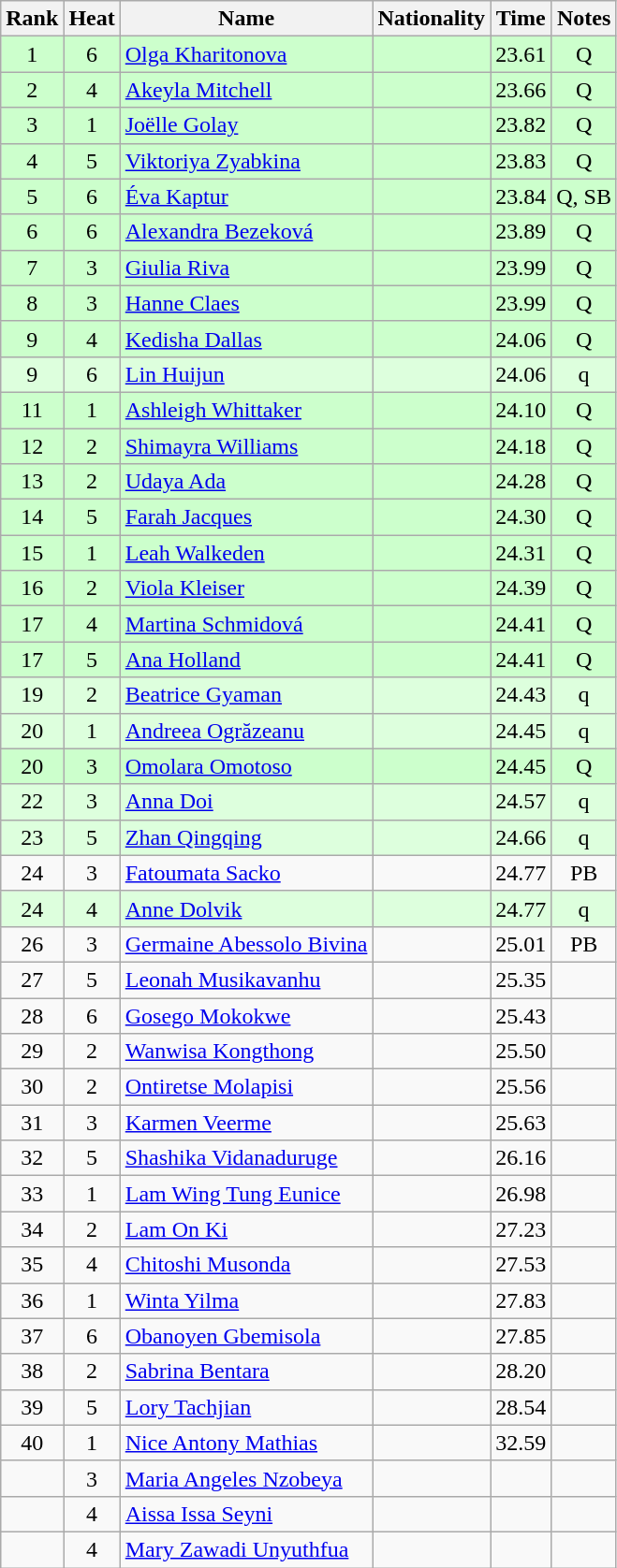<table class="wikitable sortable" style="text-align:center">
<tr>
<th>Rank</th>
<th>Heat</th>
<th>Name</th>
<th>Nationality</th>
<th>Time</th>
<th>Notes</th>
</tr>
<tr bgcolor=ccffcc>
<td>1</td>
<td>6</td>
<td align=left><a href='#'>Olga Kharitonova</a></td>
<td align=left></td>
<td>23.61</td>
<td>Q</td>
</tr>
<tr bgcolor=ccffcc>
<td>2</td>
<td>4</td>
<td align=left><a href='#'>Akeyla Mitchell</a></td>
<td align=left></td>
<td>23.66</td>
<td>Q</td>
</tr>
<tr bgcolor=ccffcc>
<td>3</td>
<td>1</td>
<td align=left><a href='#'>Joëlle Golay</a></td>
<td align=left></td>
<td>23.82</td>
<td>Q</td>
</tr>
<tr bgcolor=ccffcc>
<td>4</td>
<td>5</td>
<td align=left><a href='#'>Viktoriya Zyabkina</a></td>
<td align=left></td>
<td>23.83</td>
<td>Q</td>
</tr>
<tr bgcolor=ccffcc>
<td>5</td>
<td>6</td>
<td align=left><a href='#'>Éva Kaptur</a></td>
<td align=left></td>
<td>23.84</td>
<td>Q, SB</td>
</tr>
<tr bgcolor=ccffcc>
<td>6</td>
<td>6</td>
<td align=left><a href='#'>Alexandra Bezeková</a></td>
<td align=left></td>
<td>23.89</td>
<td>Q</td>
</tr>
<tr bgcolor=ccffcc>
<td>7</td>
<td>3</td>
<td align=left><a href='#'>Giulia Riva</a></td>
<td align=left></td>
<td>23.99</td>
<td>Q</td>
</tr>
<tr bgcolor=ccffcc>
<td>8</td>
<td>3</td>
<td align=left><a href='#'>Hanne Claes</a></td>
<td align=left></td>
<td>23.99</td>
<td>Q</td>
</tr>
<tr bgcolor=ccffcc>
<td>9</td>
<td>4</td>
<td align=left><a href='#'>Kedisha Dallas</a></td>
<td align=left></td>
<td>24.06</td>
<td>Q</td>
</tr>
<tr bgcolor=ddffdd>
<td>9</td>
<td>6</td>
<td align=left><a href='#'>Lin Huijun</a></td>
<td align=left></td>
<td>24.06</td>
<td>q</td>
</tr>
<tr bgcolor=ccffcc>
<td>11</td>
<td>1</td>
<td align=left><a href='#'>Ashleigh Whittaker</a></td>
<td align=left></td>
<td>24.10</td>
<td>Q</td>
</tr>
<tr bgcolor=ccffcc>
<td>12</td>
<td>2</td>
<td align=left><a href='#'>Shimayra Williams</a></td>
<td align=left></td>
<td>24.18</td>
<td>Q</td>
</tr>
<tr bgcolor=ccffcc>
<td>13</td>
<td>2</td>
<td align=left><a href='#'>Udaya Ada</a></td>
<td align=left></td>
<td>24.28</td>
<td>Q</td>
</tr>
<tr bgcolor=ccffcc>
<td>14</td>
<td>5</td>
<td align=left><a href='#'>Farah Jacques</a></td>
<td align=left></td>
<td>24.30</td>
<td>Q</td>
</tr>
<tr bgcolor=ccffcc>
<td>15</td>
<td>1</td>
<td align=left><a href='#'>Leah Walkeden</a></td>
<td align=left></td>
<td>24.31</td>
<td>Q</td>
</tr>
<tr bgcolor=ccffcc>
<td>16</td>
<td>2</td>
<td align=left><a href='#'>Viola Kleiser</a></td>
<td align=left></td>
<td>24.39</td>
<td>Q</td>
</tr>
<tr bgcolor=ccffcc>
<td>17</td>
<td>4</td>
<td align=left><a href='#'>Martina Schmidová</a></td>
<td align=left></td>
<td>24.41</td>
<td>Q</td>
</tr>
<tr bgcolor=ccffcc>
<td>17</td>
<td>5</td>
<td align=left><a href='#'>Ana Holland</a></td>
<td align=left></td>
<td>24.41</td>
<td>Q</td>
</tr>
<tr bgcolor=ddffdd>
<td>19</td>
<td>2</td>
<td align=left><a href='#'>Beatrice Gyaman</a></td>
<td align=left></td>
<td>24.43</td>
<td>q</td>
</tr>
<tr bgcolor=ddffdd>
<td>20</td>
<td>1</td>
<td align=left><a href='#'>Andreea Ogrăzeanu</a></td>
<td align=left></td>
<td>24.45</td>
<td>q</td>
</tr>
<tr bgcolor=ccffcc>
<td>20</td>
<td>3</td>
<td align=left><a href='#'>Omolara Omotoso</a></td>
<td align=left></td>
<td>24.45</td>
<td>Q</td>
</tr>
<tr bgcolor=ddffdd>
<td>22</td>
<td>3</td>
<td align=left><a href='#'>Anna Doi</a></td>
<td align=left></td>
<td>24.57</td>
<td>q</td>
</tr>
<tr bgcolor=ddffdd>
<td>23</td>
<td>5</td>
<td align=left><a href='#'>Zhan Qingqing</a></td>
<td align=left></td>
<td>24.66</td>
<td>q</td>
</tr>
<tr>
<td>24</td>
<td>3</td>
<td align=left><a href='#'>Fatoumata Sacko</a></td>
<td align=left></td>
<td>24.77</td>
<td>PB</td>
</tr>
<tr bgcolor=ddffdd>
<td>24</td>
<td>4</td>
<td align=left><a href='#'>Anne Dolvik</a></td>
<td align=left></td>
<td>24.77</td>
<td>q</td>
</tr>
<tr>
<td>26</td>
<td>3</td>
<td align=left><a href='#'>Germaine Abessolo Bivina</a></td>
<td align=left></td>
<td>25.01</td>
<td>PB</td>
</tr>
<tr>
<td>27</td>
<td>5</td>
<td align=left><a href='#'>Leonah Musikavanhu</a></td>
<td align=left></td>
<td>25.35</td>
<td></td>
</tr>
<tr>
<td>28</td>
<td>6</td>
<td align=left><a href='#'>Gosego Mokokwe</a></td>
<td align=left></td>
<td>25.43</td>
<td></td>
</tr>
<tr>
<td>29</td>
<td>2</td>
<td align=left><a href='#'>Wanwisa Kongthong</a></td>
<td align=left></td>
<td>25.50</td>
<td></td>
</tr>
<tr>
<td>30</td>
<td>2</td>
<td align=left><a href='#'>Ontiretse Molapisi</a></td>
<td align=left></td>
<td>25.56</td>
<td></td>
</tr>
<tr>
<td>31</td>
<td>3</td>
<td align=left><a href='#'>Karmen Veerme</a></td>
<td align=left></td>
<td>25.63</td>
<td></td>
</tr>
<tr>
<td>32</td>
<td>5</td>
<td align=left><a href='#'>Shashika Vidanaduruge</a></td>
<td align=left></td>
<td>26.16</td>
<td></td>
</tr>
<tr>
<td>33</td>
<td>1</td>
<td align=left><a href='#'>Lam Wing Tung Eunice</a></td>
<td align=left></td>
<td>26.98</td>
<td></td>
</tr>
<tr>
<td>34</td>
<td>2</td>
<td align=left><a href='#'>Lam On Ki</a></td>
<td align=left></td>
<td>27.23</td>
<td></td>
</tr>
<tr>
<td>35</td>
<td>4</td>
<td align=left><a href='#'>Chitoshi Musonda</a></td>
<td align=left></td>
<td>27.53</td>
<td></td>
</tr>
<tr>
<td>36</td>
<td>1</td>
<td align=left><a href='#'>Winta Yilma</a></td>
<td align=left></td>
<td>27.83</td>
<td></td>
</tr>
<tr>
<td>37</td>
<td>6</td>
<td align=left><a href='#'>Obanoyen Gbemisola</a></td>
<td align=left></td>
<td>27.85</td>
<td></td>
</tr>
<tr>
<td>38</td>
<td>2</td>
<td align=left><a href='#'>Sabrina Bentara</a></td>
<td align=left></td>
<td>28.20</td>
<td></td>
</tr>
<tr>
<td>39</td>
<td>5</td>
<td align=left><a href='#'>Lory Tachjian</a></td>
<td align=left></td>
<td>28.54</td>
<td></td>
</tr>
<tr>
<td>40</td>
<td>1</td>
<td align=left><a href='#'>Nice Antony Mathias</a></td>
<td align=left></td>
<td>32.59</td>
<td></td>
</tr>
<tr>
<td></td>
<td>3</td>
<td align=left><a href='#'>Maria Angeles Nzobeya</a></td>
<td align=left></td>
<td></td>
<td></td>
</tr>
<tr>
<td></td>
<td>4</td>
<td align=left><a href='#'>Aissa Issa Seyni</a></td>
<td align=left></td>
<td></td>
<td></td>
</tr>
<tr>
<td></td>
<td>4</td>
<td align=left><a href='#'>Mary Zawadi Unyuthfua</a></td>
<td align=left></td>
<td></td>
<td></td>
</tr>
</table>
